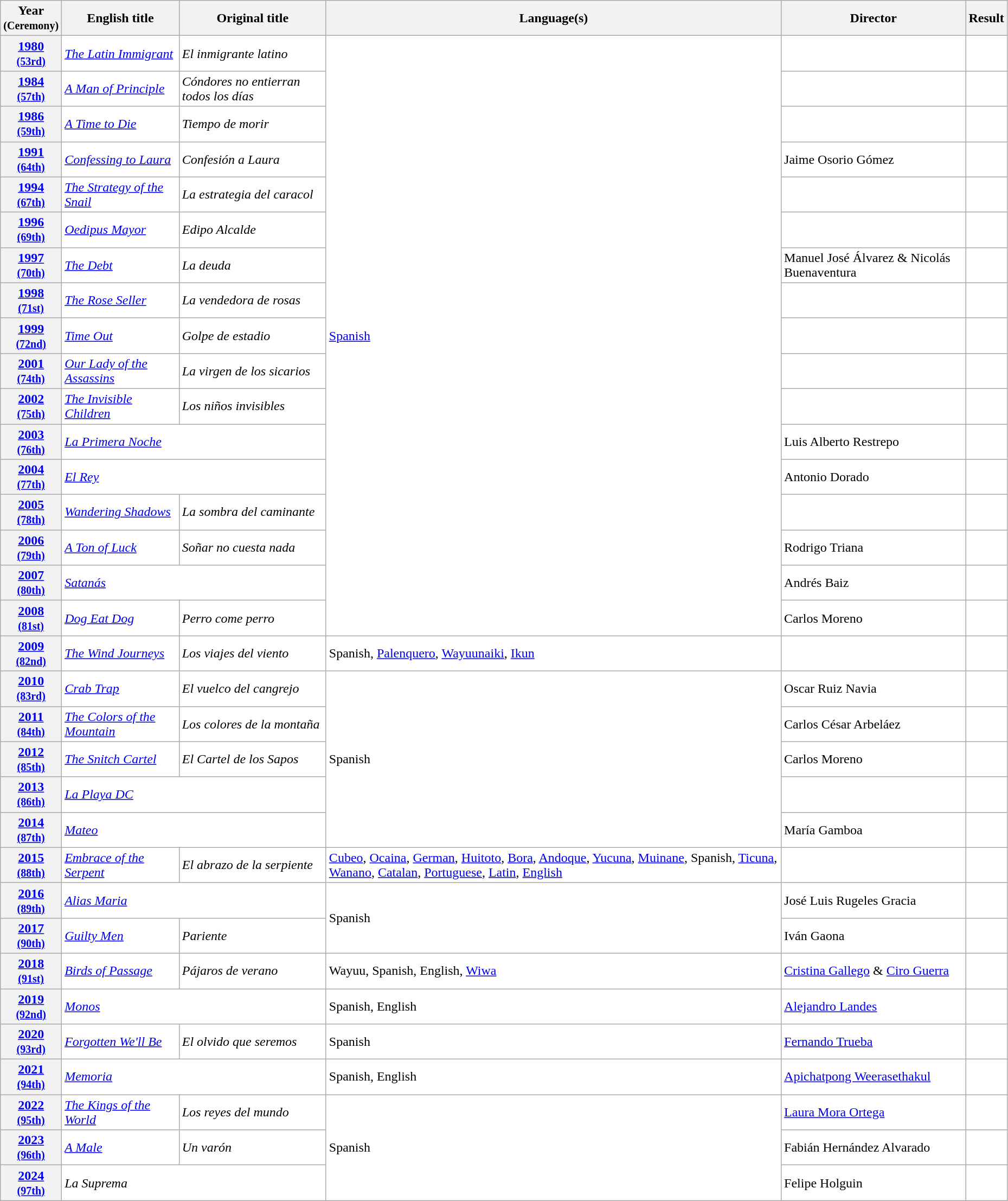<table class="wikitable sortable" width="98%" style="background:#ffffff;">
<tr>
<th>Year<br><small>(Ceremony)</small></th>
<th>English title</th>
<th>Original title</th>
<th>Language(s)</th>
<th>Director</th>
<th>Result</th>
</tr>
<tr>
<th align="center"><a href='#'>1980</a><br><small><a href='#'>(53rd)</a></small></th>
<td><em><a href='#'>The Latin Immigrant</a></em></td>
<td><em>El inmigrante latino</em></td>
<td rowspan="17"><a href='#'>Spanish</a></td>
<td></td>
<td></td>
</tr>
<tr>
<th align="center"><a href='#'>1984</a><br><small><a href='#'>(57th)</a></small></th>
<td><em><a href='#'>A Man of Principle</a></em></td>
<td><em>Cóndores no entierran todos los días</em></td>
<td></td>
<td></td>
</tr>
<tr>
<th align="center"><a href='#'>1986</a><br><small><a href='#'>(59th)</a></small></th>
<td><em><a href='#'>A Time to Die</a></em></td>
<td><em>Tiempo de morir</em></td>
<td></td>
<td></td>
</tr>
<tr>
<th align="center"><a href='#'>1991</a><br><small><a href='#'>(64th)</a></small></th>
<td><em><a href='#'>Confessing to Laura</a></em></td>
<td><em>Confesión a Laura</em></td>
<td>Jaime Osorio Gómez</td>
<td></td>
</tr>
<tr>
<th align="center"><a href='#'>1994</a><br><small><a href='#'>(67th)</a></small></th>
<td><em><a href='#'>The Strategy of the Snail</a></em></td>
<td><em>La estrategia del caracol</em></td>
<td></td>
<td></td>
</tr>
<tr>
<th align="center"><a href='#'>1996</a><br><small><a href='#'>(69th)</a></small></th>
<td><em><a href='#'>Oedipus Mayor</a></em></td>
<td><em>Edipo Alcalde</em></td>
<td></td>
<td></td>
</tr>
<tr>
<th align="center"><a href='#'>1997</a><br><small><a href='#'>(70th)</a></small></th>
<td><em><a href='#'>The Debt</a></em></td>
<td><em>La deuda</em></td>
<td>Manuel José Álvarez & Nicolás Buenaventura</td>
<td></td>
</tr>
<tr>
<th align="center"><a href='#'>1998</a><br><small><a href='#'>(71st)</a></small></th>
<td><em><a href='#'>The Rose Seller</a></em></td>
<td><em>La vendedora de rosas</em></td>
<td></td>
<td></td>
</tr>
<tr>
<th align="center"><a href='#'>1999</a><br><small><a href='#'>(72nd)</a></small></th>
<td><em><a href='#'>Time Out</a></em></td>
<td><em>Golpe de estadio</em></td>
<td></td>
<td></td>
</tr>
<tr>
<th align="center"><a href='#'>2001</a><br><small><a href='#'>(74th)</a></small></th>
<td><em><a href='#'>Our Lady of the Assassins</a></em></td>
<td><em>La virgen de los sicarios</em></td>
<td></td>
<td></td>
</tr>
<tr>
<th align="center"><a href='#'>2002</a><br><small><a href='#'>(75th)</a></small></th>
<td><em><a href='#'>The Invisible Children</a></em></td>
<td><em>Los niños invisibles</em></td>
<td></td>
<td></td>
</tr>
<tr>
<th align="center"><a href='#'>2003</a><br><small><a href='#'>(76th)</a></small></th>
<td colspan="2"><em><a href='#'>La Primera Noche</a></em></td>
<td>Luis Alberto Restrepo</td>
<td></td>
</tr>
<tr>
<th align="center"><a href='#'>2004</a><br><small><a href='#'>(77th)</a></small></th>
<td colspan="2"><em><a href='#'>El Rey</a></em></td>
<td>Antonio Dorado</td>
<td></td>
</tr>
<tr>
<th align="center"><a href='#'>2005</a><br><small><a href='#'>(78th)</a></small></th>
<td><em><a href='#'>Wandering Shadows</a></em></td>
<td><em>La sombra del caminante</em></td>
<td></td>
<td></td>
</tr>
<tr>
<th align="center"><a href='#'>2006</a><br><small><a href='#'>(79th)</a></small></th>
<td><em><a href='#'>A Ton of Luck</a></em></td>
<td><em>Soñar no cuesta nada</em></td>
<td>Rodrigo Triana</td>
<td></td>
</tr>
<tr>
<th align="center"><a href='#'>2007</a><br><small><a href='#'>(80th)</a></small></th>
<td colspan="2"><em><a href='#'>Satanás</a></em></td>
<td>Andrés Baiz</td>
<td></td>
</tr>
<tr>
<th align="center"><a href='#'>2008</a><br><small><a href='#'>(81st)</a></small></th>
<td><em><a href='#'>Dog Eat Dog</a></em></td>
<td><em>Perro come perro</em></td>
<td>Carlos Moreno</td>
<td></td>
</tr>
<tr>
<th align="center"><a href='#'>2009</a><br><small><a href='#'>(82nd)</a></small></th>
<td><em><a href='#'>The Wind Journeys</a></em></td>
<td><em>Los viajes del viento</em></td>
<td>Spanish, <a href='#'>Palenquero</a>, <a href='#'>Wayuunaiki</a>, <a href='#'>Ikun</a></td>
<td></td>
<td></td>
</tr>
<tr>
<th align="center"><a href='#'>2010</a><br><small><a href='#'>(83rd)</a></small></th>
<td><em><a href='#'>Crab Trap</a></em></td>
<td><em>El vuelco del cangrejo</em></td>
<td rowspan="5">Spanish</td>
<td>Oscar Ruiz Navia</td>
<td></td>
</tr>
<tr>
<th align="center"><a href='#'>2011</a><br><small><a href='#'>(84th)</a></small></th>
<td><em><a href='#'>The Colors of the Mountain</a></em></td>
<td><em>Los colores de la montaña</em></td>
<td>Carlos César Arbeláez</td>
<td></td>
</tr>
<tr>
<th align="center"><a href='#'>2012</a><br><small><a href='#'>(85th)</a></small></th>
<td><em><a href='#'>The Snitch Cartel</a></em></td>
<td><em>El Cartel de los Sapos</em></td>
<td>Carlos Moreno</td>
<td></td>
</tr>
<tr>
<th align="center"><a href='#'>2013</a><br><small><a href='#'>(86th)</a></small></th>
<td colspan="2"><em><a href='#'>La Playa DC</a></em></td>
<td></td>
<td></td>
</tr>
<tr>
<th align="center"><a href='#'>2014</a><br><small><a href='#'>(87th)</a></small></th>
<td colspan="2"><em><a href='#'>Mateo</a></em></td>
<td>María Gamboa</td>
<td></td>
</tr>
<tr>
<th align="center"><a href='#'>2015</a><br><small><a href='#'>(88th)</a></small></th>
<td><em><a href='#'>Embrace of the Serpent</a></em></td>
<td><em>El abrazo de la serpiente</em></td>
<td><a href='#'>Cubeo</a>, <a href='#'>Ocaina</a>, <a href='#'>German</a>, <a href='#'>Huitoto</a>, <a href='#'>Bora</a>, <a href='#'>Andoque</a>, <a href='#'>Yucuna</a>, <a href='#'>Muinane</a>, Spanish, <a href='#'>Ticuna</a>, <a href='#'>Wanano</a>, <a href='#'>Catalan</a>, <a href='#'>Portuguese</a>, <a href='#'>Latin</a>, <a href='#'>English</a></td>
<td></td>
<td></td>
</tr>
<tr>
<th align="center"><a href='#'>2016</a><br><small><a href='#'>(89th)</a></small></th>
<td colspan="2"><em><a href='#'>Alias Maria</a></em></td>
<td rowspan="2">Spanish</td>
<td>José Luis Rugeles Gracia</td>
<td></td>
</tr>
<tr>
<th align="center"><a href='#'>2017</a><br><small><a href='#'>(90th)</a></small></th>
<td><em><a href='#'>Guilty Men</a></em></td>
<td><em>Pariente</em></td>
<td>Iván Gaona</td>
<td></td>
</tr>
<tr>
<th align="center"><a href='#'>2018</a><br><small><a href='#'>(91st)</a></small></th>
<td><em><a href='#'>Birds of Passage</a></em></td>
<td><em>Pájaros de verano</em></td>
<td>Wayuu, Spanish, English, <a href='#'>Wiwa</a></td>
<td><a href='#'>Cristina Gallego</a> & <a href='#'>Ciro Guerra</a></td>
<td></td>
</tr>
<tr>
<th align="center"><a href='#'>2019</a><br><small><a href='#'>(92nd)</a></small></th>
<td colspan="2"><em><a href='#'>Monos</a></em></td>
<td>Spanish, English</td>
<td><a href='#'>Alejandro Landes</a></td>
<td></td>
</tr>
<tr>
<th align="center"><a href='#'>2020</a><br><small><a href='#'>(93rd)</a></small></th>
<td><em><a href='#'>Forgotten We'll Be</a></em></td>
<td><em>El olvido que seremos</em></td>
<td>Spanish</td>
<td><a href='#'>Fernando Trueba</a></td>
<td></td>
</tr>
<tr>
<th align="center"><a href='#'>2021</a><br><small><a href='#'>(94th)</a></small></th>
<td colspan="2"><em><a href='#'>Memoria</a></em></td>
<td>Spanish, English</td>
<td><a href='#'>Apichatpong Weerasethakul</a></td>
<td></td>
</tr>
<tr>
<th align="center"><a href='#'>2022</a><br><small><a href='#'>(95th)</a></small></th>
<td><em><a href='#'>The Kings of the World</a></em></td>
<td><em>Los reyes del mundo</em></td>
<td rowspan="3">Spanish</td>
<td><a href='#'>Laura Mora Ortega</a></td>
<td></td>
</tr>
<tr>
<th align="center"><a href='#'>2023</a><br><small><a href='#'>(96th)</a></small></th>
<td><em><a href='#'>A Male</a></em></td>
<td><em>Un varón</em></td>
<td>Fabián Hernández Alvarado</td>
<td></td>
</tr>
<tr>
<th><a href='#'>2024</a><br><small><a href='#'>(97th)</a></small></th>
<td colspan="2"><em>La Suprema</em></td>
<td>Felipe Holguin</td>
<td></td>
</tr>
</table>
